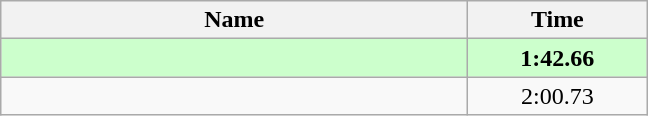<table class="wikitable" style="text-align:center;">
<tr>
<th style="width:19em">Name</th>
<th style="width:7em">Time</th>
</tr>
<tr bgcolor=ccffcc>
<td align=left><strong></strong></td>
<td><strong>1:42.66</strong></td>
</tr>
<tr>
<td align=left></td>
<td>2:00.73</td>
</tr>
</table>
